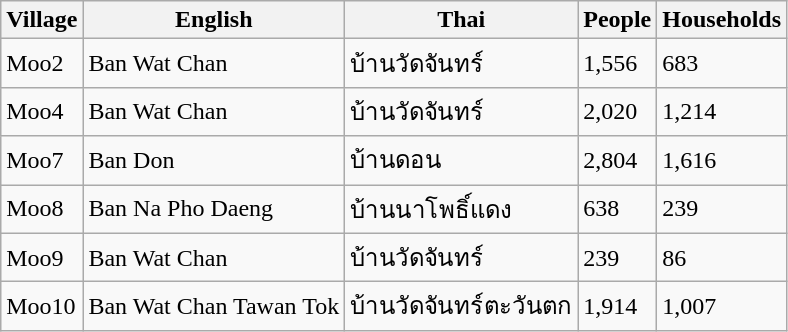<table class="wikitable">
<tr>
<th>Village</th>
<th>English</th>
<th>Thai</th>
<th>People</th>
<th>Households</th>
</tr>
<tr>
<td>Moo2</td>
<td>Ban Wat Chan</td>
<td>บ้านวัดจันทร์</td>
<td>1,556</td>
<td>683</td>
</tr>
<tr>
<td>Moo4</td>
<td>Ban Wat Chan</td>
<td>บ้านวัดจันทร์</td>
<td>2,020</td>
<td>1,214</td>
</tr>
<tr>
<td>Moo7</td>
<td>Ban Don</td>
<td>บ้านดอน</td>
<td>2,804</td>
<td>1,616</td>
</tr>
<tr>
<td>Moo8</td>
<td>Ban Na Pho Daeng</td>
<td>บ้านนาโพธิ์แดง</td>
<td>638</td>
<td>239</td>
</tr>
<tr>
<td>Moo9</td>
<td>Ban Wat Chan</td>
<td>บ้านวัดจันทร์</td>
<td>239</td>
<td>86</td>
</tr>
<tr>
<td>Moo10</td>
<td>Ban Wat Chan Tawan Tok</td>
<td>บ้านวัดจันทร์ตะวันตก</td>
<td>1,914</td>
<td>1,007</td>
</tr>
</table>
